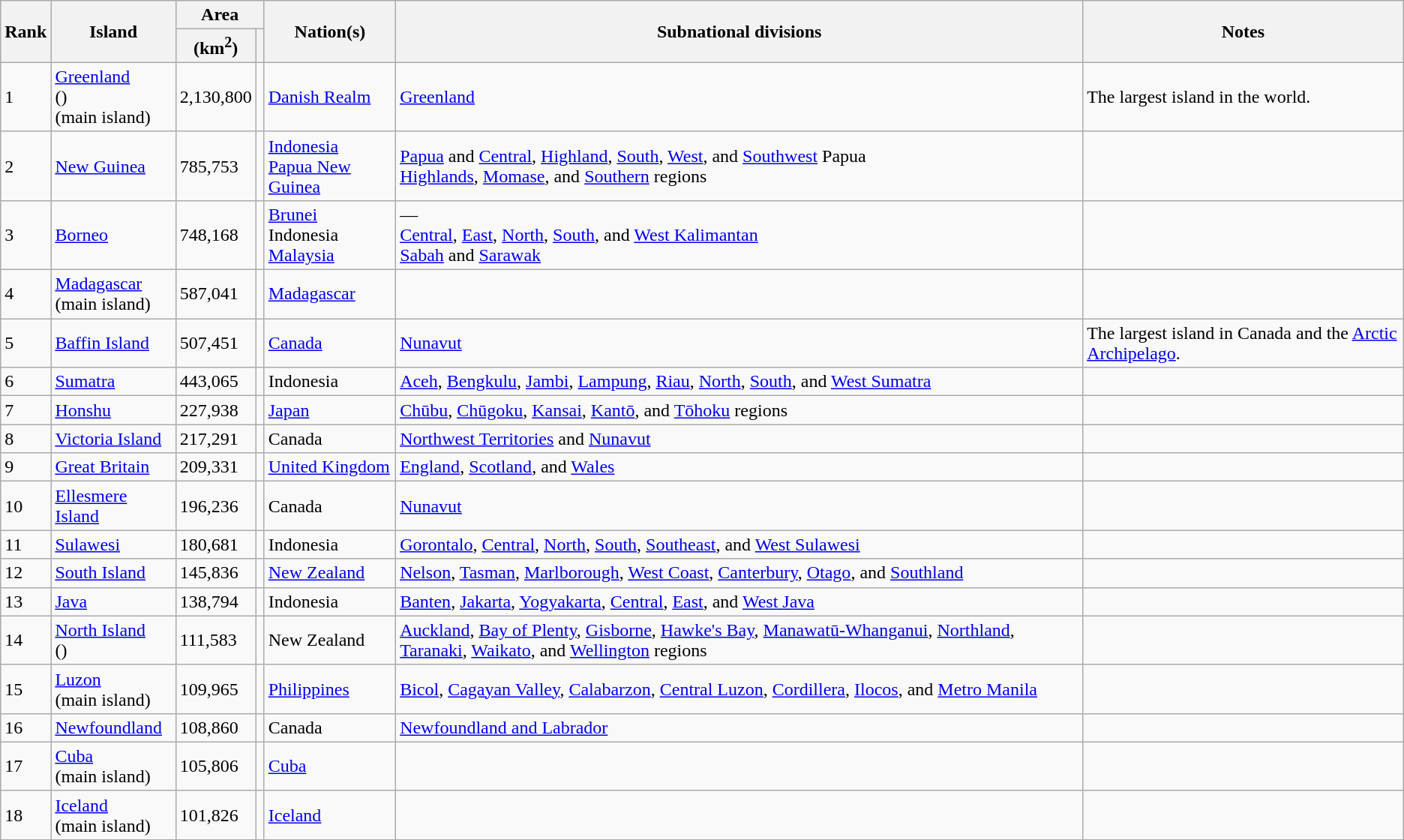<table class="sortable wikitable">
<tr>
<th rowspan=2>Rank</th>
<th rowspan=2>Island</th>
<th colspan=2>Area</th>
<th rowspan=2>Nation(s)</th>
<th rowspan=2>Subnational divisions</th>
<th rowspan=2>Notes</th>
</tr>
<tr>
<th class="unsortable">(km<sup>2</sup>)</th>
<th class="unsortable"></th>
</tr>
<tr>
<td>1</td>
<td><a href='#'>Greenland</a><br>()<br>(main island)</td>
<td>2,130,800</td>
<td></td>
<td><a href='#'>Danish Realm</a><br></td>
<td><a href='#'>Greenland</a></td>
<td>The largest island in the world.</td>
</tr>
<tr>
<td>2</td>
<td><a href='#'>New Guinea</a></td>
<td>785,753</td>
<td></td>
<td><a href='#'>Indonesia</a><br><a href='#'>Papua New Guinea</a></td>
<td><a href='#'>Papua</a> and <a href='#'>Central</a>, <a href='#'>Highland</a>, <a href='#'>South</a>, <a href='#'>West</a>, and <a href='#'>Southwest</a> Papua<br><a href='#'>Highlands</a>, <a href='#'>Momase</a>, and <a href='#'>Southern</a> regions</td>
<td></td>
</tr>
<tr>
<td>3</td>
<td><a href='#'>Borneo</a></td>
<td>748,168</td>
<td></td>
<td><a href='#'>Brunei</a><br>Indonesia<br><a href='#'>Malaysia</a></td>
<td>—<br><a href='#'>Central</a>, <a href='#'>East</a>, <a href='#'>North</a>, <a href='#'>South</a>, and <a href='#'>West Kalimantan</a><br><a href='#'>Sabah</a> and <a href='#'>Sarawak</a></td>
<td></td>
</tr>
<tr>
<td>4</td>
<td><a href='#'>Madagascar</a><br>(main island)</td>
<td>587,041</td>
<td></td>
<td><a href='#'>Madagascar</a></td>
<td></td>
<td></td>
</tr>
<tr>
<td>5</td>
<td><a href='#'>Baffin Island</a></td>
<td>507,451</td>
<td></td>
<td><a href='#'>Canada</a></td>
<td><a href='#'>Nunavut</a></td>
<td>The largest island in Canada and the <a href='#'>Arctic Archipelago</a>.</td>
</tr>
<tr>
<td>6</td>
<td><a href='#'>Sumatra</a></td>
<td>443,065</td>
<td></td>
<td>Indonesia</td>
<td><a href='#'>Aceh</a>, <a href='#'>Bengkulu</a>, <a href='#'>Jambi</a>, <a href='#'>Lampung</a>, <a href='#'>Riau</a>, <a href='#'>North</a>, <a href='#'>South</a>, and <a href='#'>West Sumatra</a></td>
<td></td>
</tr>
<tr>
<td>7</td>
<td><a href='#'>Honshu</a></td>
<td>227,938</td>
<td></td>
<td><a href='#'>Japan</a></td>
<td><a href='#'>Chūbu</a>, <a href='#'>Chūgoku</a>, <a href='#'>Kansai</a>, <a href='#'>Kantō</a>, and <a href='#'>Tōhoku</a> regions</td>
<td></td>
</tr>
<tr>
<td>8</td>
<td><a href='#'>Victoria Island</a></td>
<td>217,291</td>
<td></td>
<td>Canada</td>
<td><a href='#'>Northwest Territories</a> and <a href='#'>Nunavut</a></td>
<td></td>
</tr>
<tr>
<td>9</td>
<td><a href='#'>Great Britain</a></td>
<td>209,331</td>
<td></td>
<td><a href='#'>United Kingdom</a></td>
<td><a href='#'>England</a>, <a href='#'>Scotland</a>, and <a href='#'>Wales</a></td>
<td></td>
</tr>
<tr>
<td>10</td>
<td><a href='#'>Ellesmere Island</a></td>
<td>196,236</td>
<td></td>
<td>Canada</td>
<td><a href='#'>Nunavut</a></td>
<td></td>
</tr>
<tr>
<td>11</td>
<td><a href='#'>Sulawesi</a></td>
<td>180,681</td>
<td></td>
<td>Indonesia</td>
<td><a href='#'>Gorontalo</a>, <a href='#'>Central</a>, <a href='#'>North</a>, <a href='#'>South</a>, <a href='#'>Southeast</a>, and <a href='#'>West Sulawesi</a></td>
<td></td>
</tr>
<tr>
<td>12</td>
<td><a href='#'>South Island</a><br></td>
<td>145,836</td>
<td></td>
<td><a href='#'>New Zealand</a></td>
<td><a href='#'>Nelson</a>, <a href='#'>Tasman</a>, <a href='#'>Marlborough</a>, <a href='#'>West Coast</a>, <a href='#'>Canterbury</a>, <a href='#'>Otago</a>, and <a href='#'>Southland</a></td>
<td></td>
</tr>
<tr>
<td>13</td>
<td><a href='#'>Java</a></td>
<td>138,794</td>
<td></td>
<td>Indonesia</td>
<td><a href='#'>Banten</a>, <a href='#'>Jakarta</a>, <a href='#'>Yogyakarta</a>, <a href='#'>Central</a>, <a href='#'>East</a>, and <a href='#'>West Java</a></td>
<td></td>
</tr>
<tr>
<td>14</td>
<td><a href='#'>North Island</a><br>()</td>
<td>111,583</td>
<td></td>
<td>New Zealand</td>
<td><a href='#'>Auckland</a>, <a href='#'>Bay of Plenty</a>, <a href='#'>Gisborne</a>, <a href='#'>Hawke's Bay</a>, <a href='#'>Manawatū-Whanganui</a>, <a href='#'>Northland</a>, <a href='#'>Taranaki</a>, <a href='#'>Waikato</a>, and <a href='#'>Wellington</a> regions</td>
<td></td>
</tr>
<tr>
<td>15</td>
<td><a href='#'>Luzon</a><br>(main island)</td>
<td>109,965</td>
<td></td>
<td><a href='#'>Philippines</a></td>
<td><a href='#'>Bicol</a>, <a href='#'>Cagayan Valley</a>, <a href='#'>Calabarzon</a>, <a href='#'>Central Luzon</a>, <a href='#'>Cordillera</a>, <a href='#'>Ilocos</a>, and <a href='#'>Metro Manila</a></td>
<td></td>
</tr>
<tr>
<td>16</td>
<td><a href='#'>Newfoundland</a></td>
<td>108,860</td>
<td></td>
<td>Canada</td>
<td><a href='#'>Newfoundland and Labrador</a></td>
<td></td>
</tr>
<tr>
<td>17</td>
<td><a href='#'>Cuba</a><br>(main island)</td>
<td>105,806</td>
<td></td>
<td><a href='#'>Cuba</a></td>
<td></td>
<td></td>
</tr>
<tr>
<td>18</td>
<td><a href='#'>Iceland</a><br>(main island)</td>
<td>101,826</td>
<td></td>
<td><a href='#'>Iceland</a></td>
<td></td>
<td></td>
</tr>
</table>
